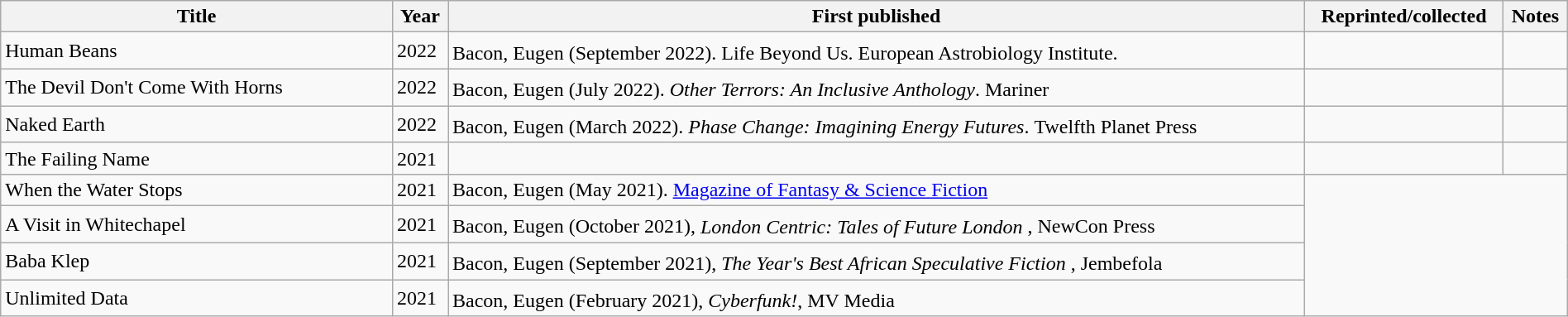<table class='wikitable sortable' width='100%'>
<tr>
<th width=25%>Title</th>
<th>Year</th>
<th>First published</th>
<th>Reprinted/collected</th>
<th>Notes</th>
</tr>
<tr>
<td>Human Beans</td>
<td>2022</td>
<td>Bacon, Eugen (September 2022). Life Beyond Us. <sup></sup> European Astrobiology Institute.</td>
<td></td>
<td></td>
</tr>
<tr>
<td>The Devil Don't Come With Horns</td>
<td>2022</td>
<td>Bacon, Eugen (July 2022). <em>Other Terrors: An Inclusive Anthology</em>. <sup></sup> Mariner</td>
<td></td>
<td></td>
</tr>
<tr>
<td>Naked Earth</td>
<td>2022</td>
<td>Bacon, Eugen (March 2022). <em>Phase Change: Imagining Energy Futures</em>. <sup></sup> Twelfth Planet Press</td>
<td></td>
<td></td>
</tr>
<tr>
<td>The Failing Name</td>
<td>2021</td>
<td></td>
<td></td>
<td></td>
</tr>
<tr>
<td>When the Water Stops</td>
<td>2021</td>
<td>Bacon, Eugen (May 2021). <a href='#'>Magazine of Fantasy & Science Fiction</a></td>
</tr>
<tr>
<td>A Visit in Whitechapel</td>
<td>2021</td>
<td>Bacon, Eugen (October 2021), <em>London Centric: Tales of Future London <sup></sup></em>, NewCon Press</td>
</tr>
<tr>
<td>Baba Klep</td>
<td>2021</td>
<td>Bacon, Eugen (September 2021), <em>The Year's Best African Speculative Fiction</em> <sup></sup>, Jembefola</td>
</tr>
<tr>
<td>Unlimited Data</td>
<td>2021</td>
<td>Bacon, Eugen (February 2021), <em>Cyberfunk!<sup></sup></em>, MV Media</td>
</tr>
</table>
